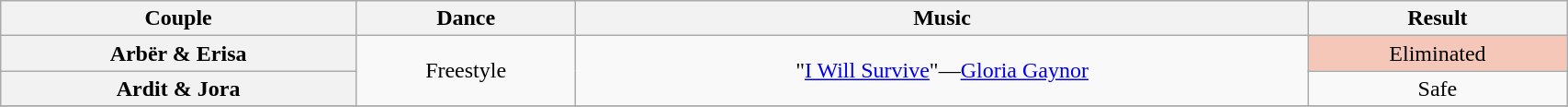<table class="wikitable sortable" style="text-align:center; width: 90%">
<tr>
<th scope="col">Couple</th>
<th scope="col" class="unsortable">Dance</th>
<th scope="col" class="unsortable">Music</th>
<th scope="col" class="unsortable">Result</th>
</tr>
<tr>
<th scope="row">Arbër & Erisa</th>
<td rowspan="2">Freestyle</td>
<td rowspan="2">"<a href='#'>I Will Survive</a>"—<a href='#'>Gloria Gaynor</a></td>
<td bgcolor= f4c7b8>Eliminated</td>
</tr>
<tr>
<th scope="row">Ardit & Jora</th>
<td>Safe</td>
</tr>
<tr>
</tr>
</table>
